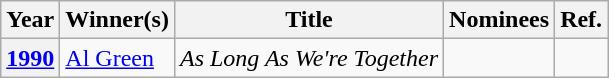<table class="wikitable sortable">
<tr>
<th scope="col">Year</th>
<th scope="col">Winner(s)</th>
<th scope="col">Title</th>
<th scope="col" class="unsortable">Nominees</th>
<th scope="col" class="unsortable">Ref.</th>
</tr>
<tr>
<th scope="row" align="center"><a href='#'>1990</a></th>
<td><a href='#'>Al Green</a></td>
<td><em>As Long As We're Together</em></td>
<td></td>
<td align="center"></td>
</tr>
</table>
